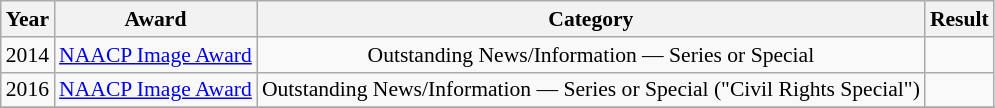<table class="wikitable" style="text-align:center;font-size:90%">
<tr>
<th>Year</th>
<th>Award</th>
<th>Category</th>
<th>Result</th>
</tr>
<tr>
<td>2014</td>
<td><a href='#'>NAACP Image Award</a></td>
<td>Outstanding News/Information — Series or Special</td>
<td></td>
</tr>
<tr>
<td>2016</td>
<td><a href='#'>NAACP Image Award</a></td>
<td>Outstanding News/Information — Series or Special ("Civil Rights Special")</td>
<td></td>
</tr>
<tr>
</tr>
</table>
